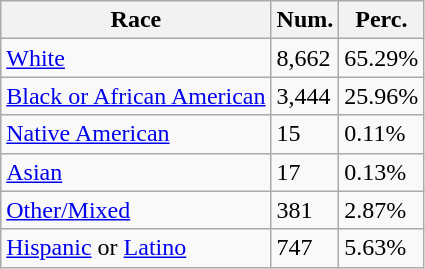<table class="wikitable">
<tr>
<th>Race</th>
<th>Num.</th>
<th>Perc.</th>
</tr>
<tr>
<td><a href='#'>White</a></td>
<td>8,662</td>
<td>65.29%</td>
</tr>
<tr>
<td><a href='#'>Black or African American</a></td>
<td>3,444</td>
<td>25.96%</td>
</tr>
<tr>
<td><a href='#'>Native American</a></td>
<td>15</td>
<td>0.11%</td>
</tr>
<tr>
<td><a href='#'>Asian</a></td>
<td>17</td>
<td>0.13%</td>
</tr>
<tr>
<td><a href='#'>Other/Mixed</a></td>
<td>381</td>
<td>2.87%</td>
</tr>
<tr>
<td><a href='#'>Hispanic</a> or <a href='#'>Latino</a></td>
<td>747</td>
<td>5.63%</td>
</tr>
</table>
